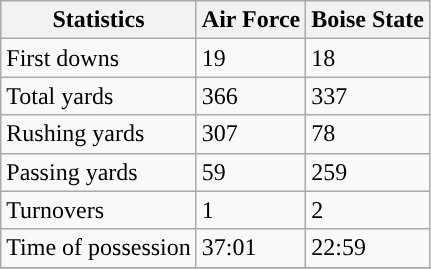<table class="wikitable">
<tr>
<th>Statistics</th>
<th>Air Force</th>
<th>Boise State</th>
</tr>
<tr>
<td>First downs</td>
<td>19</td>
<td>18</td>
</tr>
<tr>
<td>Total yards</td>
<td>366</td>
<td>337</td>
</tr>
<tr>
<td>Rushing yards</td>
<td>307</td>
<td>78</td>
</tr>
<tr>
<td>Passing yards</td>
<td>59</td>
<td>259</td>
</tr>
<tr>
<td>Turnovers</td>
<td>1</td>
<td>2</td>
</tr>
<tr>
<td>Time of possession</td>
<td>37:01</td>
<td>22:59</td>
</tr>
<tr>
</tr>
</table>
